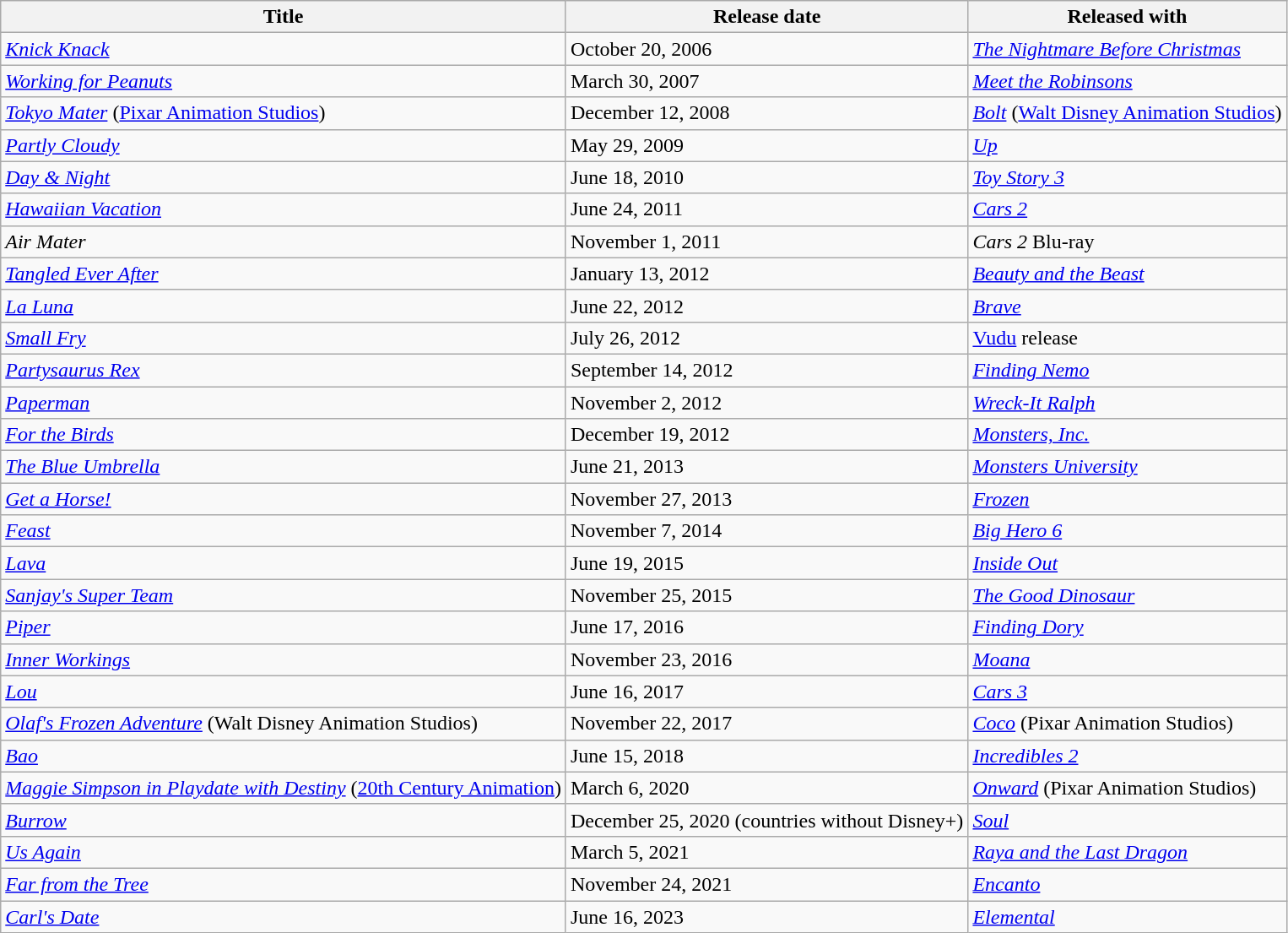<table class="wikitable sortable">
<tr>
<th>Title</th>
<th>Release date</th>
<th>Released with</th>
</tr>
<tr>
<td><em><a href='#'>Knick Knack</a></em></td>
<td>October 20, 2006</td>
<td><em><a href='#'>The Nightmare Before Christmas</a></em></td>
</tr>
<tr>
<td><em><a href='#'>Working for Peanuts</a></em></td>
<td>March 30, 2007</td>
<td><em><a href='#'>Meet the Robinsons</a></em></td>
</tr>
<tr>
<td><em><a href='#'>Tokyo Mater</a></em> (<a href='#'>Pixar Animation Studios</a>)</td>
<td>December 12, 2008</td>
<td><em><a href='#'>Bolt</a></em> (<a href='#'>Walt Disney Animation Studios</a>)</td>
</tr>
<tr>
<td><em><a href='#'>Partly Cloudy</a></em></td>
<td>May 29, 2009</td>
<td><em><a href='#'>Up</a></em></td>
</tr>
<tr>
<td><em><a href='#'>Day & Night</a></em></td>
<td>June 18, 2010</td>
<td><em><a href='#'>Toy Story 3</a></em></td>
</tr>
<tr>
<td><em><a href='#'>Hawaiian Vacation</a></em></td>
<td>June 24, 2011</td>
<td><em><a href='#'>Cars 2</a></em></td>
</tr>
<tr>
<td><em>Air Mater</em></td>
<td>November 1, 2011</td>
<td><em>Cars 2</em> Blu-ray</td>
</tr>
<tr>
<td><em><a href='#'>Tangled Ever After</a></em></td>
<td>January 13, 2012</td>
<td><em><a href='#'>Beauty and the Beast</a></em></td>
</tr>
<tr>
<td><em><a href='#'>La Luna</a></em></td>
<td>June 22, 2012</td>
<td><em><a href='#'>Brave</a></em></td>
</tr>
<tr>
<td><em><a href='#'>Small Fry</a></em></td>
<td>July 26, 2012</td>
<td><a href='#'>Vudu</a> release</td>
</tr>
<tr>
<td><em><a href='#'>Partysaurus Rex</a></em></td>
<td>September 14, 2012</td>
<td><em><a href='#'>Finding Nemo</a></em></td>
</tr>
<tr>
<td><em><a href='#'>Paperman</a></em></td>
<td>November 2, 2012</td>
<td><em><a href='#'>Wreck-It Ralph</a></em></td>
</tr>
<tr>
<td><em><a href='#'>For the Birds</a></em></td>
<td>December 19, 2012</td>
<td><em><a href='#'>Monsters, Inc.</a></em></td>
</tr>
<tr>
<td><em><a href='#'>The Blue Umbrella</a></em></td>
<td>June 21, 2013</td>
<td><em><a href='#'>Monsters University</a></em></td>
</tr>
<tr>
<td><em><a href='#'>Get a Horse!</a></em></td>
<td>November 27, 2013</td>
<td><em><a href='#'>Frozen</a></em></td>
</tr>
<tr>
<td><em><a href='#'>Feast</a></em></td>
<td>November 7, 2014</td>
<td><em><a href='#'>Big Hero 6</a></em></td>
</tr>
<tr>
<td><em><a href='#'>Lava</a></em></td>
<td>June 19, 2015</td>
<td><em><a href='#'>Inside Out</a></em></td>
</tr>
<tr>
<td><em><a href='#'>Sanjay's Super Team</a></em></td>
<td>November 25, 2015</td>
<td><em><a href='#'>The Good Dinosaur</a></em></td>
</tr>
<tr>
<td><em><a href='#'>Piper</a></em></td>
<td>June 17, 2016</td>
<td><em><a href='#'>Finding Dory</a></em></td>
</tr>
<tr>
<td><em><a href='#'>Inner Workings</a></em></td>
<td>November 23, 2016</td>
<td><em><a href='#'>Moana</a></em></td>
</tr>
<tr>
<td><em><a href='#'>Lou</a></em></td>
<td>June 16, 2017</td>
<td><em><a href='#'>Cars 3</a></em></td>
</tr>
<tr>
<td><em><a href='#'>Olaf's Frozen Adventure</a></em> (Walt Disney Animation Studios)</td>
<td>November 22, 2017</td>
<td><em><a href='#'>Coco</a></em> (Pixar Animation Studios)</td>
</tr>
<tr>
<td><em><a href='#'>Bao</a></em></td>
<td>June 15, 2018</td>
<td><em><a href='#'>Incredibles 2</a></em></td>
</tr>
<tr>
<td><em><a href='#'>Maggie Simpson in Playdate with Destiny</a></em> (<a href='#'>20th Century Animation</a>)</td>
<td>March 6, 2020</td>
<td><em><a href='#'>Onward</a></em> (Pixar Animation Studios)</td>
</tr>
<tr>
<td><em><a href='#'>Burrow</a></em></td>
<td>December 25, 2020 (countries without Disney+)</td>
<td><em><a href='#'>Soul</a></em></td>
</tr>
<tr>
<td><em><a href='#'>Us Again</a></em></td>
<td>March 5, 2021</td>
<td><em><a href='#'>Raya and the Last Dragon</a></em></td>
</tr>
<tr>
<td><a href='#'><em>Far from the Tree</em></a></td>
<td>November 24, 2021</td>
<td><em><a href='#'>Encanto</a></em></td>
</tr>
<tr>
<td><em><a href='#'>Carl's Date</a></em></td>
<td>June 16, 2023</td>
<td><em><a href='#'>Elemental</a></em></td>
</tr>
</table>
